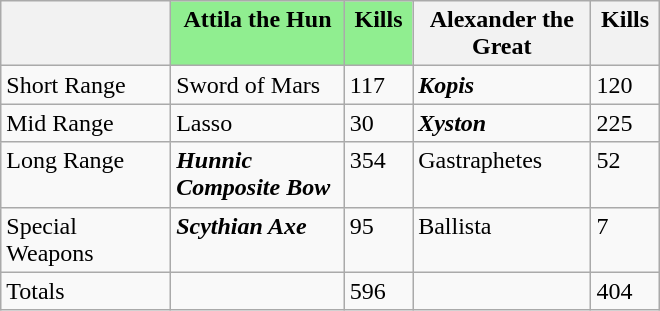<table class="wikitable" style="text-align:left; width:440px; height:200px">
<tr valign="top">
<th style="width:120px;"></th>
<th style="width:120px; background:lightgreen;">Attila the Hun</th>
<th style="width:40px; background:lightgreen;">Kills</th>
<th style="width:120px;">Alexander the Great</th>
<th style="width:40px;">Kills</th>
</tr>
<tr valign="top">
<td>Short Range</td>
<td>Sword of Mars</td>
<td>117</td>
<td><strong><em>Kopis</em></strong></td>
<td>120</td>
</tr>
<tr valign="top">
<td>Mid Range</td>
<td>Lasso</td>
<td>30</td>
<td><strong><em>Xyston</em></strong></td>
<td>225</td>
</tr>
<tr valign="top">
<td>Long Range</td>
<td><strong><em>Hunnic Composite Bow</em></strong></td>
<td>354</td>
<td>Gastraphetes</td>
<td>52</td>
</tr>
<tr valign="top">
<td>Special Weapons</td>
<td><strong><em>Scythian Axe</em></strong></td>
<td>95</td>
<td>Ballista</td>
<td>7</td>
</tr>
<tr valign="top">
<td>Totals</td>
<td></td>
<td>596</td>
<td></td>
<td>404</td>
</tr>
</table>
